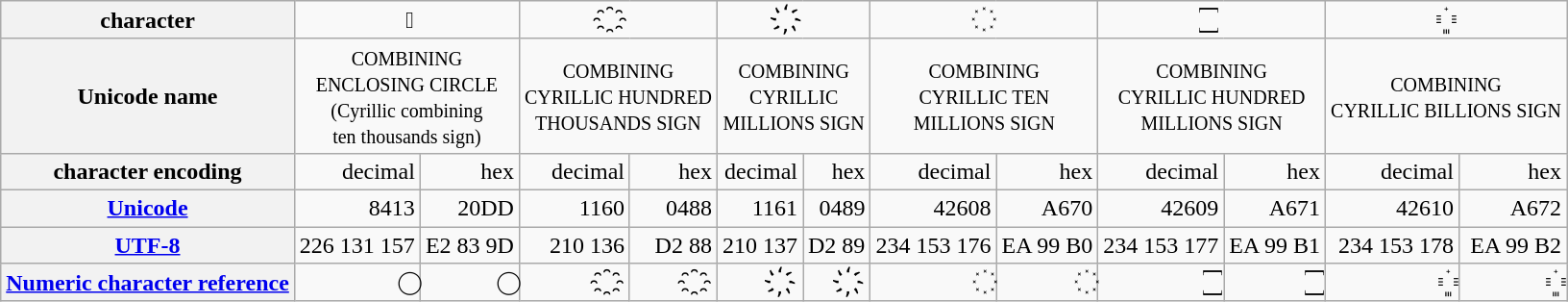<table class=wikitable style=text-align:right>
<tr align=center>
<th align=right>character</th>
<td colspan=2> ⃝</td>
<td colspan=2> ҈</td>
<td colspan=2> ҉</td>
<td colspan=2> 	꙰</td>
<td colspan=2> ꙱</td>
<td colspan=2> 	꙲</td>
</tr>
<tr align=center>
<th align=right>Unicode name</th>
<td colspan="2"><small>COMBINING<br>ENCLOSING CIRCLE<br>(Cyrillic combining<br>ten thousands sign)</small></td>
<td colspan="2"><small>COMBINING<br>CYRILLIC HUNDRED<br>THOUSANDS SIGN</small></td>
<td colspan="2"><small>COMBINING<br>CYRILLIC<br>MILLIONS SIGN</small></td>
<td colspan=2><small>COMBINING<br>CYRILLIC TEN<br>MILLIONS SIGN</small></td>
<td colspan="2"><small>COMBINING<br>CYRILLIC HUNDRED<br>MILLIONS SIGN</small></td>
<td colspan="2"><small>COMBINING<br>CYRILLIC BILLIONS SIGN</small></td>
</tr>
<tr>
<th align=left>character encoding</th>
<td>decimal</td>
<td>hex</td>
<td>decimal</td>
<td>hex</td>
<td>decimal</td>
<td>hex</td>
<td>decimal</td>
<td>hex</td>
<td>decimal</td>
<td>hex</td>
<td>decimal</td>
<td>hex</td>
</tr>
<tr>
<th><a href='#'>Unicode</a></th>
<td>8413</td>
<td>20DD</td>
<td>1160</td>
<td>0488</td>
<td>1161</td>
<td>0489</td>
<td>42608</td>
<td>A670</td>
<td>42609</td>
<td>A671</td>
<td>42610</td>
<td>A672</td>
</tr>
<tr>
<th><a href='#'>UTF-8</a></th>
<td>226 131 157</td>
<td>E2 83 9D</td>
<td>210 136</td>
<td>D2 88</td>
<td>210 137</td>
<td>D2 89</td>
<td>234 153 176</td>
<td>EA 99 B0</td>
<td>234 153 177</td>
<td>EA 99 B1</td>
<td>234 153 178</td>
<td>EA 99 B2</td>
</tr>
<tr>
<th><a href='#'>Numeric character reference</a></th>
<td>&#8413;</td>
<td>&#x20DD;</td>
<td>&#1160;</td>
<td>&#x0488;</td>
<td>&#1161;</td>
<td>&#x0489;</td>
<td>&#42608;</td>
<td>&#xA670;</td>
<td>&#42609;</td>
<td>&#xA671;</td>
<td>&#42610;</td>
<td>&#xA672;</td>
</tr>
</table>
